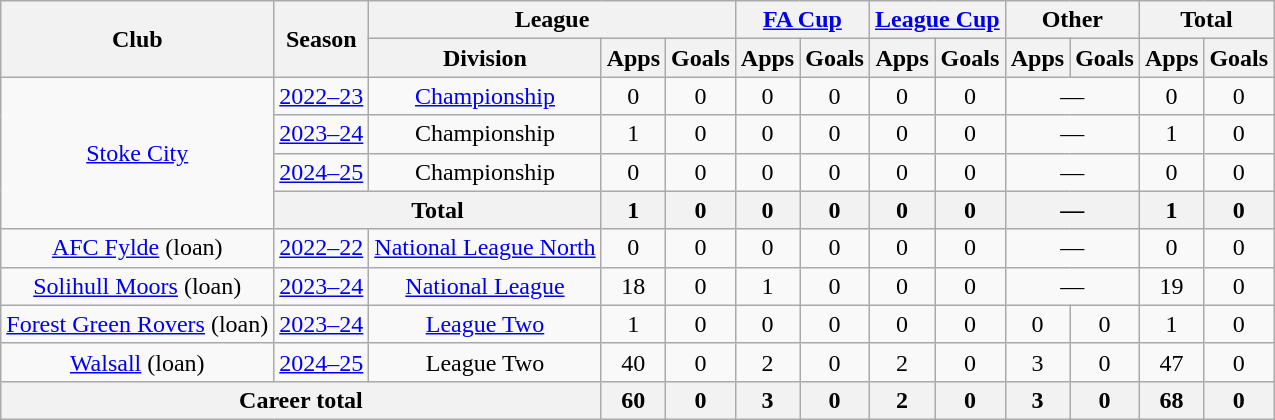<table class="wikitable" style="text-align: center;">
<tr>
<th rowspan="2">Club</th>
<th rowspan="2">Season</th>
<th colspan="3">League</th>
<th colspan="2"><a href='#'>FA Cup</a></th>
<th colspan="2"><a href='#'>League Cup</a></th>
<th colspan="2">Other</th>
<th colspan="2">Total</th>
</tr>
<tr>
<th>Division</th>
<th>Apps</th>
<th>Goals</th>
<th>Apps</th>
<th>Goals</th>
<th>Apps</th>
<th>Goals</th>
<th>Apps</th>
<th>Goals</th>
<th>Apps</th>
<th>Goals</th>
</tr>
<tr>
<td rowspan=4><a href='#'>Stoke City</a></td>
<td><a href='#'>2022–23</a></td>
<td><a href='#'>Championship</a></td>
<td>0</td>
<td>0</td>
<td>0</td>
<td>0</td>
<td>0</td>
<td>0</td>
<td colspan=2>—</td>
<td>0</td>
<td>0</td>
</tr>
<tr>
<td><a href='#'>2023–24</a></td>
<td>Championship</td>
<td>1</td>
<td>0</td>
<td>0</td>
<td>0</td>
<td>0</td>
<td>0</td>
<td colspan=2>—</td>
<td>1</td>
<td>0</td>
</tr>
<tr>
<td><a href='#'>2024–25</a></td>
<td>Championship</td>
<td>0</td>
<td>0</td>
<td>0</td>
<td>0</td>
<td>0</td>
<td>0</td>
<td colspan=2>—</td>
<td>0</td>
<td>0</td>
</tr>
<tr>
<th colspan=2>Total</th>
<th>1</th>
<th>0</th>
<th>0</th>
<th>0</th>
<th>0</th>
<th>0</th>
<th colspan=2>—</th>
<th>1</th>
<th>0</th>
</tr>
<tr>
<td><a href='#'>AFC Fylde</a>  (loan)</td>
<td><a href='#'>2022–22</a></td>
<td><a href='#'>National League North</a></td>
<td>0</td>
<td>0</td>
<td>0</td>
<td>0</td>
<td>0</td>
<td>0</td>
<td colspan=2>—</td>
<td>0</td>
<td>0</td>
</tr>
<tr>
<td><a href='#'>Solihull Moors</a> (loan)</td>
<td><a href='#'>2023–24</a></td>
<td><a href='#'>National League</a></td>
<td>18</td>
<td>0</td>
<td>1</td>
<td>0</td>
<td>0</td>
<td>0</td>
<td colspan=2>—</td>
<td>19</td>
<td>0</td>
</tr>
<tr>
<td><a href='#'>Forest Green Rovers</a> (loan)</td>
<td><a href='#'>2023–24</a></td>
<td><a href='#'>League Two</a></td>
<td>1</td>
<td>0</td>
<td>0</td>
<td>0</td>
<td>0</td>
<td>0</td>
<td>0</td>
<td>0</td>
<td>1</td>
<td>0</td>
</tr>
<tr>
<td><a href='#'>Walsall</a> (loan)</td>
<td><a href='#'>2024–25</a></td>
<td>League Two</td>
<td>40</td>
<td>0</td>
<td>2</td>
<td>0</td>
<td>2</td>
<td>0</td>
<td>3</td>
<td>0</td>
<td>47</td>
<td>0</td>
</tr>
<tr>
<th colspan="3">Career total</th>
<th>60</th>
<th>0</th>
<th>3</th>
<th>0</th>
<th>2</th>
<th>0</th>
<th>3</th>
<th>0</th>
<th>68</th>
<th>0</th>
</tr>
</table>
